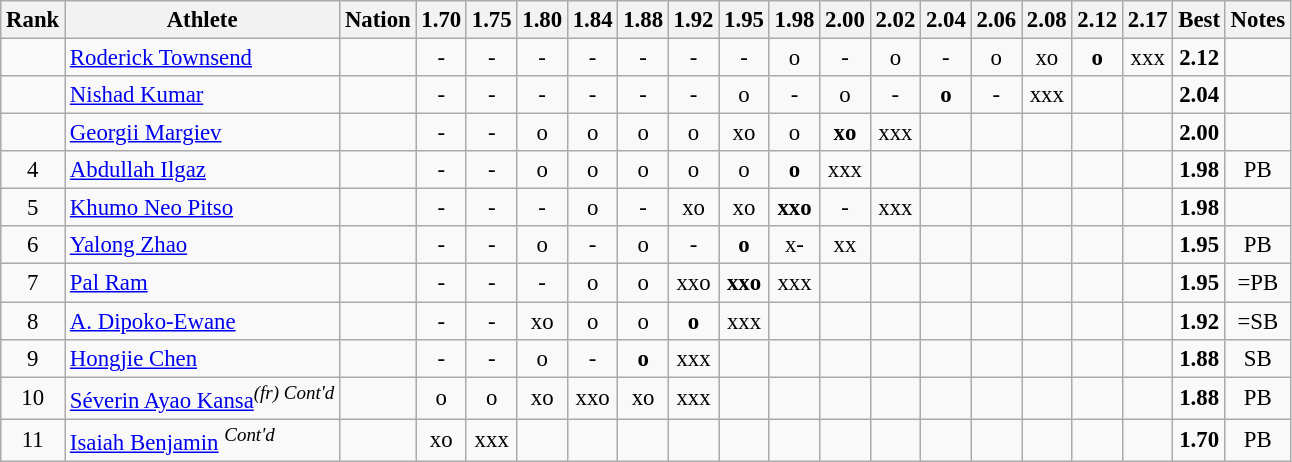<table class="wikitable " style="text-align: center; font-size: 95%">
<tr>
<th>Rank</th>
<th>Athlete</th>
<th>Nation</th>
<th>1.70</th>
<th>1.75</th>
<th>1.80</th>
<th>1.84</th>
<th>1.88</th>
<th>1.92</th>
<th>1.95</th>
<th>1.98</th>
<th>2.00</th>
<th>2.02</th>
<th>2.04</th>
<th>2.06</th>
<th>2.08</th>
<th>2.12</th>
<th>2.17</th>
<th>Best</th>
<th>Notes</th>
</tr>
<tr>
<td></td>
<td align="left"><a href='#'>Roderick Townsend</a></td>
<td align="left"></td>
<td>-</td>
<td>-</td>
<td>-</td>
<td>-</td>
<td>-</td>
<td>-</td>
<td>-</td>
<td>o</td>
<td>-</td>
<td>o</td>
<td>-</td>
<td>o</td>
<td>xo</td>
<td><strong>o</strong></td>
<td>xxx</td>
<td><strong>2.12</strong></td>
<td></td>
</tr>
<tr>
<td></td>
<td align="left"><a href='#'>Nishad Kumar</a></td>
<td align="left"></td>
<td>-</td>
<td>-</td>
<td>-</td>
<td>-</td>
<td>-</td>
<td>-</td>
<td>o</td>
<td>-</td>
<td>o</td>
<td>-</td>
<td><strong>o</strong></td>
<td>-</td>
<td>xxx</td>
<td></td>
<td></td>
<td><strong>2.04</strong></td>
<td></td>
</tr>
<tr>
<td></td>
<td align="left"><a href='#'>Georgii Margiev</a></td>
<td align="left"></td>
<td>-</td>
<td>-</td>
<td>o</td>
<td>o</td>
<td>o</td>
<td>o</td>
<td>xo</td>
<td>o</td>
<td><strong>xo</strong></td>
<td>xxx</td>
<td></td>
<td></td>
<td></td>
<td></td>
<td></td>
<td><strong>2.00</strong></td>
<td><strong></strong></td>
</tr>
<tr>
<td>4</td>
<td align="left"><a href='#'>Abdullah Ilgaz</a></td>
<td align="left"></td>
<td>-</td>
<td>-</td>
<td>o</td>
<td>o</td>
<td>o</td>
<td>o</td>
<td>o</td>
<td><strong>o</strong></td>
<td>xxx</td>
<td></td>
<td></td>
<td></td>
<td></td>
<td></td>
<td></td>
<td><strong>1.98</strong></td>
<td>PB</td>
</tr>
<tr>
<td>5</td>
<td align="left"><a href='#'>Khumo Neo Pitso</a></td>
<td align="left"></td>
<td>-</td>
<td>-</td>
<td>-</td>
<td>o</td>
<td>-</td>
<td>xo</td>
<td>xo</td>
<td><strong>xxo</strong></td>
<td>-</td>
<td>xxx</td>
<td></td>
<td></td>
<td></td>
<td></td>
<td></td>
<td><strong>1.98</strong></td>
<td><strong></strong></td>
</tr>
<tr>
<td>6</td>
<td align="left"><a href='#'>Yalong Zhao</a></td>
<td align="left"></td>
<td>-</td>
<td>-</td>
<td>o</td>
<td>-</td>
<td>o</td>
<td>-</td>
<td><strong>o</strong></td>
<td>x-</td>
<td>xx</td>
<td></td>
<td></td>
<td></td>
<td></td>
<td></td>
<td></td>
<td><strong>1.95</strong></td>
<td>PB</td>
</tr>
<tr>
<td>7</td>
<td align="left"><a href='#'>Pal Ram</a></td>
<td align="left"></td>
<td>-</td>
<td>-</td>
<td>-</td>
<td>o</td>
<td>o</td>
<td>xxo</td>
<td><strong>xxo</strong></td>
<td>xxx</td>
<td></td>
<td></td>
<td></td>
<td></td>
<td></td>
<td></td>
<td></td>
<td><strong>1.95</strong></td>
<td>=PB</td>
</tr>
<tr>
<td>8</td>
<td align="left"><a href='#'>A. Dipoko-Ewane</a></td>
<td align="left"></td>
<td>-</td>
<td>-</td>
<td>xo</td>
<td>o</td>
<td>o</td>
<td><strong>o</strong></td>
<td>xxx</td>
<td></td>
<td></td>
<td></td>
<td></td>
<td></td>
<td></td>
<td></td>
<td></td>
<td><strong>1.92</strong></td>
<td>=SB</td>
</tr>
<tr>
<td>9</td>
<td align="left"><a href='#'>Hongjie Chen</a></td>
<td align="left"></td>
<td>-</td>
<td>-</td>
<td>o</td>
<td>-</td>
<td><strong>o</strong></td>
<td>xxx</td>
<td></td>
<td></td>
<td></td>
<td></td>
<td></td>
<td></td>
<td></td>
<td></td>
<td></td>
<td><strong>1.88</strong></td>
<td>SB</td>
</tr>
<tr>
<td>10</td>
<td align="left"><a href='#'>Séverin Ayao Kansa</a><sup><em>(fr) Cont'd</em></sup></td>
<td align="left"></td>
<td>o</td>
<td>o</td>
<td>xo</td>
<td>xxo</td>
<td>xo</td>
<td>xxx</td>
<td></td>
<td></td>
<td></td>
<td></td>
<td></td>
<td></td>
<td></td>
<td></td>
<td></td>
<td><strong>1.88</strong></td>
<td>PB</td>
</tr>
<tr>
<td>11</td>
<td align="left"><a href='#'>Isaiah Benjamin</a> <em><sup>Cont'd</sup></em></td>
<td align="left"></td>
<td>xo</td>
<td>xxx</td>
<td></td>
<td></td>
<td></td>
<td></td>
<td></td>
<td></td>
<td></td>
<td></td>
<td></td>
<td></td>
<td></td>
<td></td>
<td></td>
<td><strong>1.70</strong></td>
<td>PB</td>
</tr>
</table>
